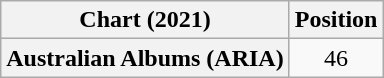<table class="wikitable plainrowheaders" style="text-align:center">
<tr>
<th scope="col">Chart (2021)</th>
<th scope="col">Position</th>
</tr>
<tr>
<th scope="row">Australian Albums (ARIA)</th>
<td>46</td>
</tr>
</table>
